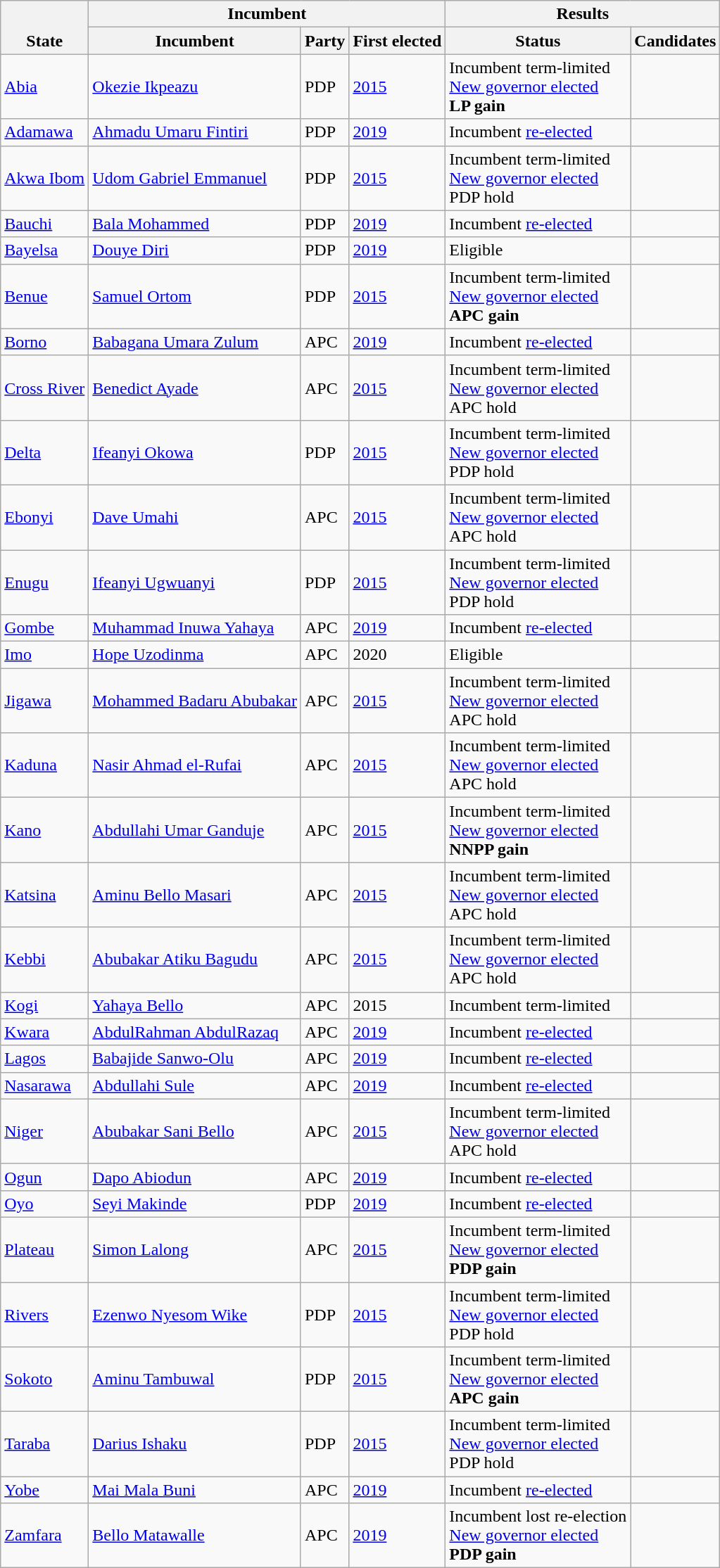<table class="wikitable sortable">
<tr valign=bottom>
<th rowspan=2>State</th>
<th colspan=3>Incumbent</th>
<th colspan=2>Results</th>
</tr>
<tr valign=bottom>
<th>Incumbent</th>
<th>Party</th>
<th>First elected</th>
<th>Status</th>
<th>Candidates</th>
</tr>
<tr>
<td><a href='#'>Abia</a></td>
<td><a href='#'>Okezie Ikpeazu</a></td>
<td>PDP</td>
<td><a href='#'>2015</a></td>
<td>Incumbent term-limited<br><a href='#'>New governor elected</a><br><strong>LP gain</strong></td>
<td nowrap></td>
</tr>
<tr>
<td><a href='#'>Adamawa</a></td>
<td><a href='#'>Ahmadu Umaru Fintiri</a></td>
<td>PDP</td>
<td><a href='#'>2019</a></td>
<td>Incumbent <a href='#'>re-elected</a></td>
<td nowrap></td>
</tr>
<tr>
<td><a href='#'>Akwa Ibom</a></td>
<td><a href='#'>Udom Gabriel Emmanuel</a></td>
<td>PDP</td>
<td><a href='#'>2015</a></td>
<td>Incumbent term-limited<br><a href='#'>New governor elected</a><br>PDP hold</td>
<td nowrap></td>
</tr>
<tr>
<td><a href='#'>Bauchi</a></td>
<td><a href='#'>Bala Mohammed</a></td>
<td>PDP</td>
<td><a href='#'>2019</a></td>
<td>Incumbent <a href='#'>re-elected</a></td>
<td nowrap></td>
</tr>
<tr>
<td><a href='#'>Bayelsa</a></td>
<td><a href='#'>Douye Diri</a></td>
<td>PDP</td>
<td><a href='#'>2019</a></td>
<td>Eligible</td>
<td nowrap></td>
</tr>
<tr>
<td><a href='#'>Benue</a></td>
<td><a href='#'>Samuel Ortom</a></td>
<td>PDP</td>
<td><a href='#'>2015</a></td>
<td>Incumbent term-limited<br><a href='#'>New governor elected</a><br><strong>APC gain</strong></td>
<td nowrap></td>
</tr>
<tr>
<td><a href='#'>Borno</a></td>
<td><a href='#'>Babagana Umara Zulum</a></td>
<td>APC</td>
<td><a href='#'>2019</a></td>
<td>Incumbent <a href='#'>re-elected</a></td>
<td nowrap></td>
</tr>
<tr>
<td><a href='#'>Cross River</a></td>
<td><a href='#'>Benedict Ayade</a></td>
<td>APC</td>
<td><a href='#'>2015</a></td>
<td>Incumbent term-limited<br><a href='#'>New governor elected</a><br>APC hold</td>
<td nowrap></td>
</tr>
<tr>
<td><a href='#'>Delta</a></td>
<td><a href='#'>Ifeanyi Okowa</a></td>
<td>PDP</td>
<td><a href='#'>2015</a></td>
<td>Incumbent term-limited<br><a href='#'>New governor elected</a><br>PDP hold</td>
<td nowrap></td>
</tr>
<tr>
<td><a href='#'>Ebonyi</a></td>
<td><a href='#'>Dave Umahi</a></td>
<td>APC</td>
<td><a href='#'>2015</a></td>
<td>Incumbent term-limited<br><a href='#'>New governor elected</a><br>APC hold</td>
<td nowrap></td>
</tr>
<tr>
<td><a href='#'>Enugu</a></td>
<td><a href='#'>Ifeanyi Ugwuanyi</a></td>
<td>PDP</td>
<td><a href='#'>2015</a></td>
<td>Incumbent term-limited<br><a href='#'>New governor elected</a><br>PDP hold</td>
<td nowrap></td>
</tr>
<tr>
<td><a href='#'>Gombe</a></td>
<td><a href='#'>Muhammad Inuwa Yahaya</a></td>
<td>APC</td>
<td><a href='#'>2019</a></td>
<td>Incumbent <a href='#'>re-elected</a></td>
<td nowrap></td>
</tr>
<tr>
<td><a href='#'>Imo</a></td>
<td><a href='#'>Hope Uzodinma</a></td>
<td>APC</td>
<td>2020</td>
<td>Eligible</td>
<td nowrap></td>
</tr>
<tr>
<td><a href='#'>Jigawa</a></td>
<td><a href='#'>Mohammed Badaru Abubakar</a></td>
<td>APC</td>
<td><a href='#'>2015</a></td>
<td>Incumbent term-limited<br><a href='#'>New governor elected</a><br>APC hold</td>
<td nowrap></td>
</tr>
<tr>
<td><a href='#'>Kaduna</a></td>
<td><a href='#'>Nasir Ahmad el-Rufai</a></td>
<td>APC</td>
<td><a href='#'>2015</a></td>
<td>Incumbent term-limited<br><a href='#'>New governor elected</a><br>APC hold</td>
<td nowrap></td>
</tr>
<tr>
<td><a href='#'>Kano</a></td>
<td><a href='#'>Abdullahi Umar Ganduje</a></td>
<td>APC</td>
<td><a href='#'>2015</a></td>
<td>Incumbent term-limited<br><a href='#'>New governor elected</a><br><strong>NNPP gain</strong></td>
<td nowrap></td>
</tr>
<tr>
<td><a href='#'>Katsina</a></td>
<td><a href='#'>Aminu Bello Masari</a></td>
<td>APC</td>
<td><a href='#'>2015</a></td>
<td>Incumbent term-limited<br><a href='#'>New governor elected</a><br>APC hold</td>
<td nowrap></td>
</tr>
<tr>
<td><a href='#'>Kebbi</a></td>
<td><a href='#'>Abubakar Atiku Bagudu</a></td>
<td>APC</td>
<td><a href='#'>2015</a></td>
<td>Incumbent term-limited<br><a href='#'>New governor elected</a><br>APC hold</td>
<td nowrap></td>
</tr>
<tr>
<td><a href='#'>Kogi</a></td>
<td><a href='#'>Yahaya Bello</a></td>
<td>APC</td>
<td>2015</td>
<td>Incumbent term-limited</td>
<td nowrap></td>
</tr>
<tr>
<td><a href='#'>Kwara</a></td>
<td><a href='#'>AbdulRahman AbdulRazaq</a></td>
<td>APC</td>
<td><a href='#'>2019</a></td>
<td>Incumbent <a href='#'>re-elected</a></td>
<td nowrap></td>
</tr>
<tr>
<td><a href='#'>Lagos</a></td>
<td><a href='#'>Babajide Sanwo-Olu</a></td>
<td>APC</td>
<td><a href='#'>2019</a></td>
<td>Incumbent <a href='#'>re-elected</a></td>
<td nowrap></td>
</tr>
<tr>
<td><a href='#'>Nasarawa</a></td>
<td><a href='#'>Abdullahi Sule</a></td>
<td>APC</td>
<td><a href='#'>2019</a></td>
<td>Incumbent <a href='#'>re-elected</a></td>
<td nowrap></td>
</tr>
<tr>
<td><a href='#'>Niger</a></td>
<td><a href='#'>Abubakar Sani Bello</a></td>
<td>APC</td>
<td><a href='#'>2015</a></td>
<td>Incumbent term-limited<br><a href='#'>New governor elected</a><br>APC hold</td>
<td nowrap></td>
</tr>
<tr>
<td><a href='#'>Ogun</a></td>
<td><a href='#'>Dapo Abiodun</a></td>
<td>APC</td>
<td><a href='#'>2019</a></td>
<td>Incumbent <a href='#'>re-elected</a></td>
<td nowrap></td>
</tr>
<tr>
<td><a href='#'>Oyo</a></td>
<td><a href='#'>Seyi Makinde</a></td>
<td>PDP</td>
<td><a href='#'>2019</a></td>
<td>Incumbent <a href='#'>re-elected</a></td>
<td nowrap></td>
</tr>
<tr>
<td><a href='#'>Plateau</a></td>
<td><a href='#'>Simon Lalong</a></td>
<td>APC</td>
<td><a href='#'>2015</a></td>
<td>Incumbent term-limited<br><a href='#'>New governor elected</a><br><strong>PDP gain</strong></td>
<td nowrap></td>
</tr>
<tr>
<td><a href='#'>Rivers</a></td>
<td><a href='#'>Ezenwo Nyesom Wike</a></td>
<td>PDP</td>
<td><a href='#'>2015</a></td>
<td>Incumbent term-limited<br><a href='#'>New governor elected</a><br>PDP hold</td>
<td nowrap></td>
</tr>
<tr>
<td><a href='#'>Sokoto</a></td>
<td><a href='#'>Aminu Tambuwal</a></td>
<td>PDP</td>
<td><a href='#'>2015</a></td>
<td>Incumbent term-limited<br><a href='#'>New governor elected</a><br><strong>APC gain</strong></td>
<td nowrap></td>
</tr>
<tr>
<td><a href='#'>Taraba</a></td>
<td><a href='#'>Darius Ishaku</a></td>
<td>PDP</td>
<td><a href='#'>2015</a></td>
<td>Incumbent term-limited<br><a href='#'>New governor elected</a><br>PDP hold</td>
<td nowrap></td>
</tr>
<tr>
<td><a href='#'>Yobe</a></td>
<td><a href='#'>Mai Mala Buni</a></td>
<td>APC</td>
<td><a href='#'>2019</a></td>
<td>Incumbent <a href='#'>re-elected</a></td>
<td nowrap></td>
</tr>
<tr>
<td><a href='#'>Zamfara</a></td>
<td><a href='#'>Bello Matawalle</a></td>
<td>APC</td>
<td><a href='#'>2019</a></td>
<td>Incumbent lost re-election<br><a href='#'>New governor elected</a><br><strong>PDP gain</strong></td>
<td nowrap></td>
</tr>
</table>
